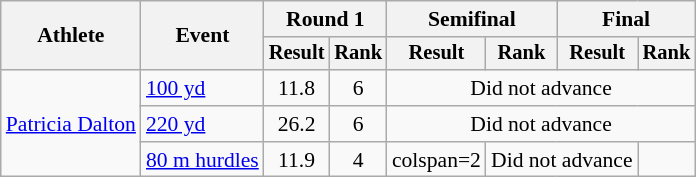<table class=wikitable style=font-size:90%>
<tr>
<th rowspan=2>Athlete</th>
<th rowspan=2>Event</th>
<th colspan=2>Round 1</th>
<th colspan=2>Semifinal</th>
<th colspan=2>Final</th>
</tr>
<tr style=font-size:95%>
<th>Result</th>
<th>Rank</th>
<th>Result</th>
<th>Rank</th>
<th>Result</th>
<th>Rank</th>
</tr>
<tr align=center>
<td align=left rowspan=3><a href='#'>Patricia Dalton</a></td>
<td align=left><a href='#'>100 yd</a></td>
<td>11.8</td>
<td>6</td>
<td colspan=4>Did not advance</td>
</tr>
<tr align=center>
<td align=left><a href='#'>220 yd</a></td>
<td>26.2</td>
<td>6</td>
<td colspan=4>Did not advance</td>
</tr>
<tr align=center>
<td align=left><a href='#'>80 m hurdles</a></td>
<td>11.9</td>
<td>4</td>
<td>colspan=2 </td>
<td colspan=2>Did not advance</td>
</tr>
</table>
